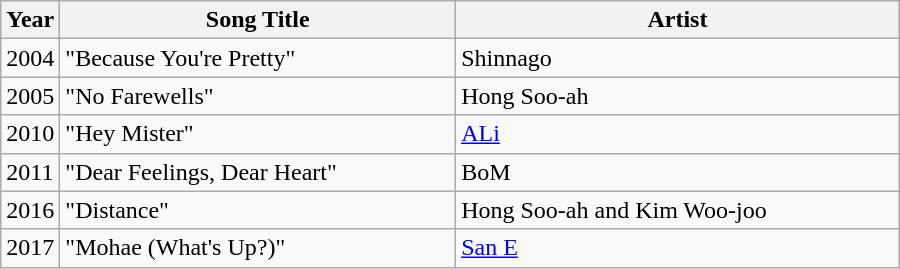<table class="wikitable" style="width:600px">
<tr>
<th width=10>Year</th>
<th>Song Title</th>
<th>Artist</th>
</tr>
<tr>
<td>2004</td>
<td>"Because You're Pretty" </td>
<td>Shinnago</td>
</tr>
<tr>
<td>2005</td>
<td>"No Farewells" </td>
<td>Hong Soo-ah</td>
</tr>
<tr>
<td>2010</td>
<td>"Hey Mister" </td>
<td><a href='#'>ALi</a></td>
</tr>
<tr>
<td>2011</td>
<td>"Dear Feelings, Dear Heart" </td>
<td>BoM</td>
</tr>
<tr>
<td>2016</td>
<td>"Distance" </td>
<td>Hong Soo-ah and Kim Woo-joo</td>
</tr>
<tr>
<td>2017</td>
<td>"Mohae (What's Up?)" </td>
<td><a href='#'>San E</a></td>
</tr>
</table>
